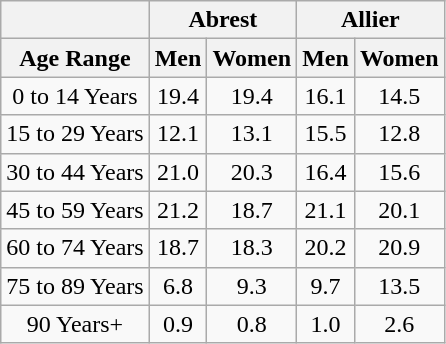<table class="wikitable" style="text-align:center;">
<tr>
<th></th>
<th colspan=2>Abrest</th>
<th colspan=2>Allier</th>
</tr>
<tr>
<th>Age Range</th>
<th>Men</th>
<th>Women</th>
<th>Men</th>
<th>Women</th>
</tr>
<tr>
<td>0 to 14 Years</td>
<td>19.4</td>
<td>19.4</td>
<td>16.1</td>
<td>14.5</td>
</tr>
<tr>
<td>15 to 29 Years</td>
<td>12.1</td>
<td>13.1</td>
<td>15.5</td>
<td>12.8</td>
</tr>
<tr>
<td>30 to 44 Years</td>
<td>21.0</td>
<td>20.3</td>
<td>16.4</td>
<td>15.6</td>
</tr>
<tr>
<td>45 to 59 Years</td>
<td>21.2</td>
<td>18.7</td>
<td>21.1</td>
<td>20.1</td>
</tr>
<tr>
<td>60 to 74 Years</td>
<td>18.7</td>
<td>18.3</td>
<td>20.2</td>
<td>20.9</td>
</tr>
<tr>
<td>75 to 89 Years</td>
<td>6.8</td>
<td>9.3</td>
<td>9.7</td>
<td>13.5</td>
</tr>
<tr>
<td>90 Years+</td>
<td>0.9</td>
<td>0.8</td>
<td>1.0</td>
<td>2.6</td>
</tr>
</table>
